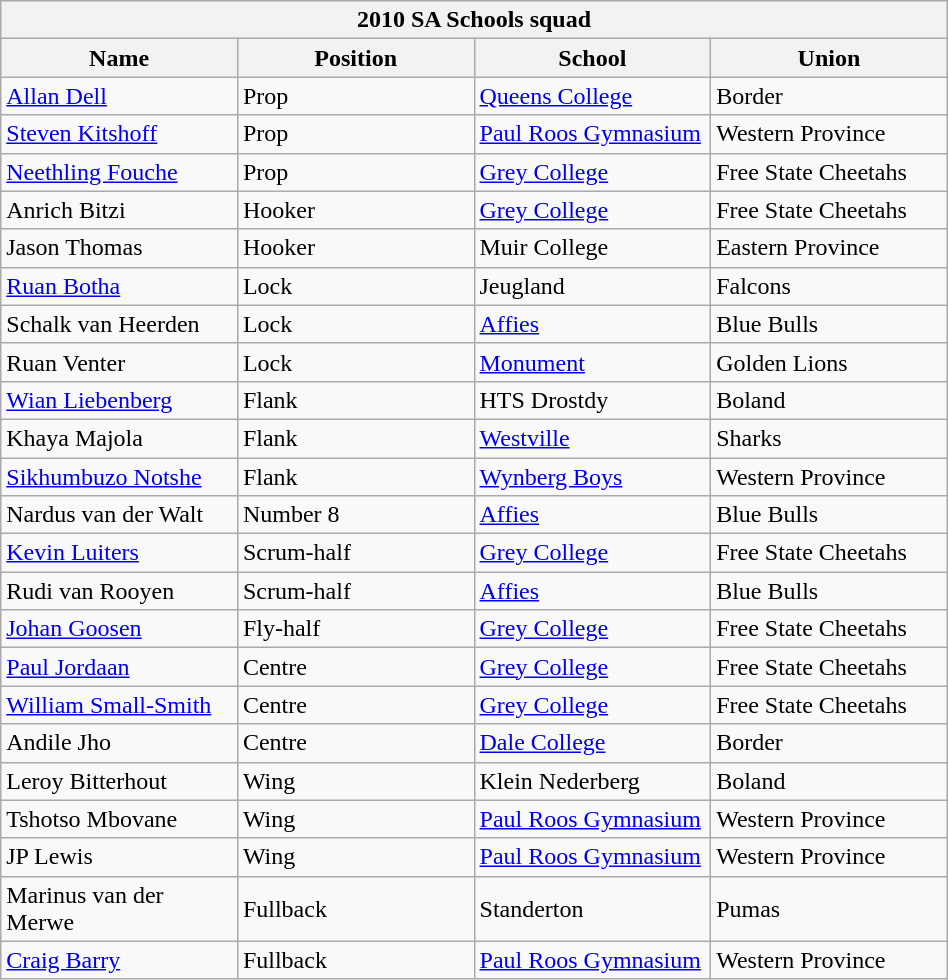<table class="wikitable" style="text-align:left; width:50%">
<tr>
<th colspan="100%">2010 SA Schools squad</th>
</tr>
<tr>
<th style="width:25%;">Name</th>
<th style="width:25%;">Position</th>
<th style="width:25%;">School</th>
<th style="width:25%;">Union</th>
</tr>
<tr>
<td><a href='#'>Allan Dell</a></td>
<td>Prop</td>
<td><a href='#'>Queens College</a></td>
<td>Border</td>
</tr>
<tr>
<td><a href='#'>Steven Kitshoff</a></td>
<td>Prop</td>
<td><a href='#'>Paul Roos Gymnasium</a></td>
<td>Western Province</td>
</tr>
<tr>
<td><a href='#'>Neethling Fouche</a></td>
<td>Prop</td>
<td><a href='#'>Grey College</a></td>
<td>Free State Cheetahs</td>
</tr>
<tr>
<td>Anrich Bitzi</td>
<td>Hooker</td>
<td><a href='#'>Grey College</a></td>
<td>Free State Cheetahs</td>
</tr>
<tr>
<td>Jason Thomas</td>
<td>Hooker</td>
<td>Muir College</td>
<td>Eastern Province</td>
</tr>
<tr>
<td><a href='#'>Ruan Botha</a></td>
<td>Lock</td>
<td>Jeugland</td>
<td>Falcons</td>
</tr>
<tr>
<td>Schalk van Heerden</td>
<td>Lock</td>
<td><a href='#'>Affies</a></td>
<td>Blue Bulls</td>
</tr>
<tr>
<td>Ruan Venter</td>
<td>Lock</td>
<td><a href='#'>Monument</a></td>
<td>Golden Lions</td>
</tr>
<tr>
<td><a href='#'>Wian Liebenberg</a></td>
<td>Flank</td>
<td>HTS Drostdy</td>
<td>Boland</td>
</tr>
<tr>
<td>Khaya Majola</td>
<td>Flank</td>
<td><a href='#'>Westville</a></td>
<td>Sharks</td>
</tr>
<tr>
<td><a href='#'>Sikhumbuzo Notshe</a></td>
<td>Flank</td>
<td><a href='#'>Wynberg Boys</a></td>
<td>Western Province</td>
</tr>
<tr>
<td>Nardus van der Walt</td>
<td>Number 8</td>
<td><a href='#'>Affies</a></td>
<td>Blue Bulls</td>
</tr>
<tr>
<td><a href='#'>Kevin Luiters</a></td>
<td>Scrum-half</td>
<td><a href='#'>Grey College</a></td>
<td>Free State Cheetahs</td>
</tr>
<tr>
<td>Rudi van Rooyen</td>
<td>Scrum-half</td>
<td><a href='#'>Affies</a></td>
<td>Blue Bulls</td>
</tr>
<tr>
<td><a href='#'>Johan Goosen</a></td>
<td>Fly-half</td>
<td><a href='#'>Grey College</a></td>
<td>Free State Cheetahs</td>
</tr>
<tr>
<td><a href='#'>Paul Jordaan</a></td>
<td>Centre</td>
<td><a href='#'>Grey College</a></td>
<td>Free State Cheetahs</td>
</tr>
<tr>
<td><a href='#'>William Small-Smith</a></td>
<td>Centre</td>
<td><a href='#'>Grey College</a></td>
<td>Free State Cheetahs</td>
</tr>
<tr>
<td>Andile Jho</td>
<td>Centre</td>
<td><a href='#'>Dale College</a></td>
<td>Border</td>
</tr>
<tr>
<td>Leroy Bitterhout</td>
<td>Wing</td>
<td>Klein Nederberg</td>
<td>Boland</td>
</tr>
<tr>
<td>Tshotso Mbovane</td>
<td>Wing</td>
<td><a href='#'>Paul Roos Gymnasium</a></td>
<td>Western Province</td>
</tr>
<tr>
<td>JP Lewis</td>
<td>Wing</td>
<td><a href='#'>Paul Roos Gymnasium</a></td>
<td>Western Province</td>
</tr>
<tr>
<td>Marinus van der Merwe</td>
<td>Fullback</td>
<td>Standerton</td>
<td>Pumas</td>
</tr>
<tr>
<td><a href='#'>Craig Barry</a></td>
<td>Fullback</td>
<td><a href='#'>Paul Roos Gymnasium</a></td>
<td>Western Province</td>
</tr>
</table>
